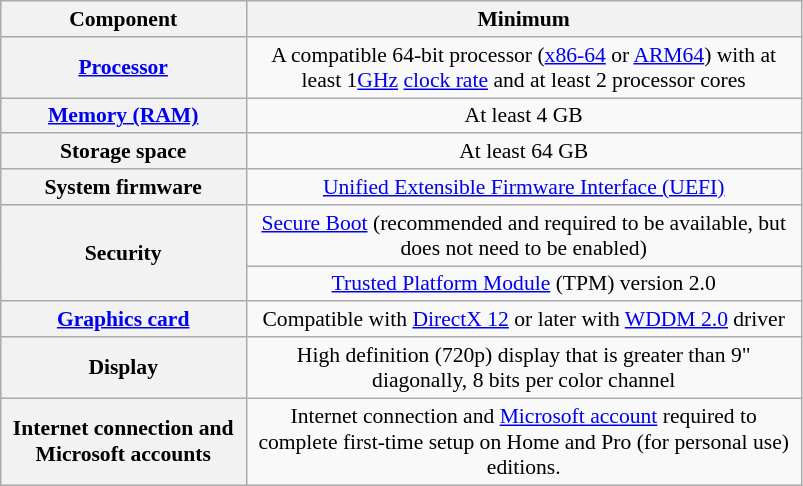<table class="wikitable floatright" style="text-align:center;max-width:535px;font-size:90%;margin-left:1.5em">
<tr>
<th>Component</th>
<th>Minimum</th>
</tr>
<tr>
<th><a href='#'>Processor</a></th>
<td>A compatible 64-bit processor (<a href='#'>x86-64</a> or <a href='#'>ARM64</a>) with at least 1<a href='#'>GHz</a> <a href='#'>clock rate</a> and at least 2 processor cores</td>
</tr>
<tr>
<th><a href='#'>Memory (RAM)</a></th>
<td>At least 4 GB</td>
</tr>
<tr>
<th>Storage space</th>
<td>At least 64 GB</td>
</tr>
<tr>
<th>System firmware</th>
<td><a href='#'>Unified Extensible Firmware Interface (UEFI)</a></td>
</tr>
<tr>
<th rowspan=2>Security</th>
<td><a href='#'>Secure Boot</a> (recommended and required to be available, but does not need to be enabled)</td>
</tr>
<tr>
<td><a href='#'>Trusted Platform Module</a> (TPM) version 2.0</td>
</tr>
<tr>
<th><a href='#'>Graphics card</a></th>
<td>Compatible with <a href='#'>DirectX 12</a> or later with <a href='#'>WDDM 2.0</a> driver</td>
</tr>
<tr>
<th>Display</th>
<td>High definition (720p) display that is greater than 9" diagonally, 8 bits per color channel</td>
</tr>
<tr>
<th>Internet connection and Microsoft accounts</th>
<td>Internet connection and <a href='#'>Microsoft account</a> required to complete first-time setup on Home and Pro (for personal use) editions.</td>
</tr>
</table>
